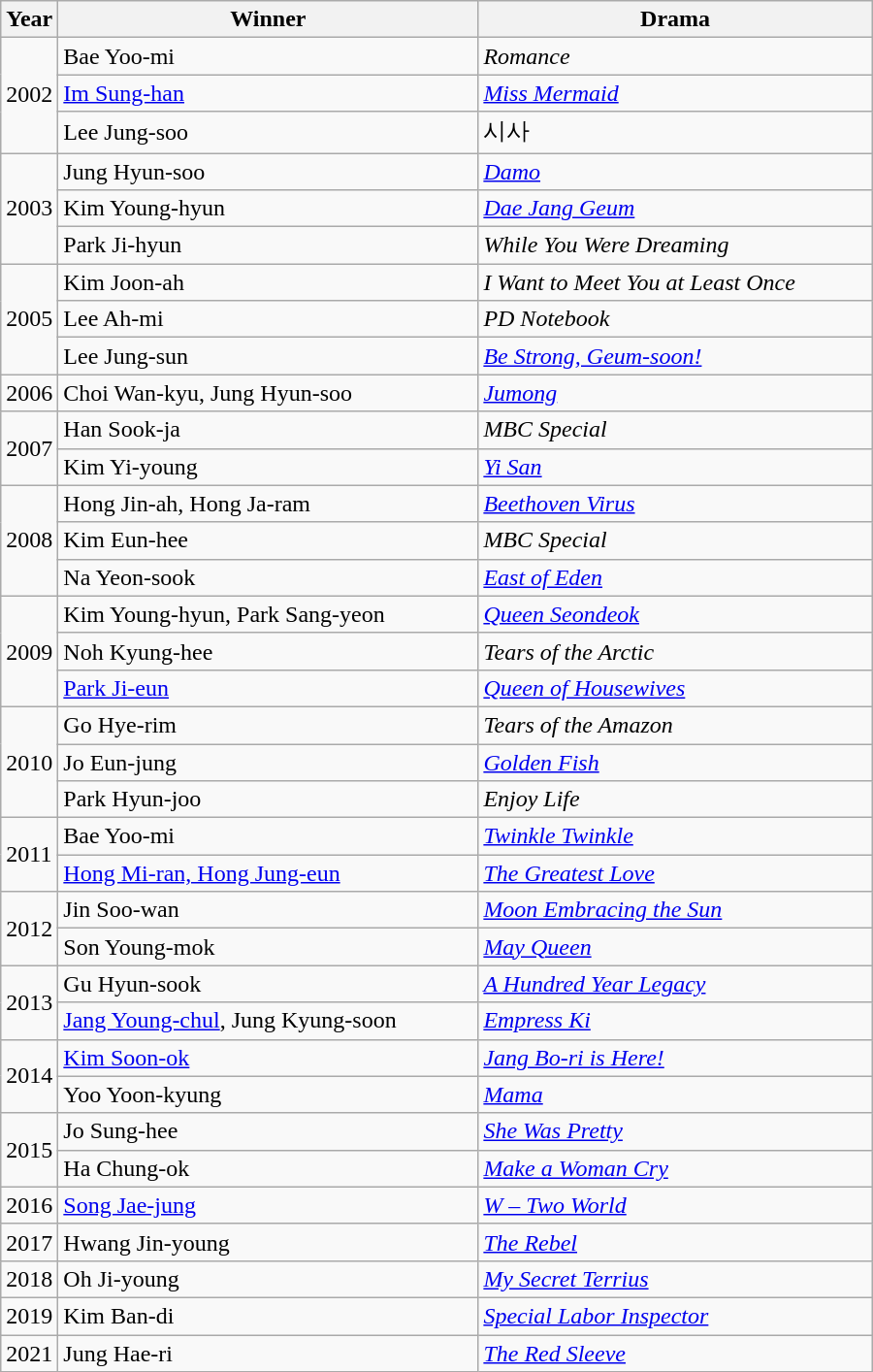<table class="wikitable" style="width:600px">
<tr>
<th width=10>Year</th>
<th>Winner</th>
<th>Drama</th>
</tr>
<tr>
<td rowspan=3>2002</td>
<td>Bae Yoo-mi</td>
<td><em>Romance</em></td>
</tr>
<tr>
<td><a href='#'>Im Sung-han</a></td>
<td><em><a href='#'>Miss Mermaid</a></em></td>
</tr>
<tr>
<td>Lee Jung-soo</td>
<td>시사</td>
</tr>
<tr>
<td rowspan=3>2003</td>
<td>Jung Hyun-soo</td>
<td><em><a href='#'>Damo</a></em></td>
</tr>
<tr>
<td>Kim Young-hyun</td>
<td><em><a href='#'>Dae Jang Geum</a></em></td>
</tr>
<tr>
<td>Park Ji-hyun</td>
<td><em>While You Were Dreaming</em></td>
</tr>
<tr>
<td rowspan=3>2005</td>
<td>Kim Joon-ah</td>
<td><em>I Want to Meet You at Least Once</em></td>
</tr>
<tr>
<td>Lee Ah-mi</td>
<td><em>PD Notebook</em></td>
</tr>
<tr>
<td>Lee Jung-sun</td>
<td><em><a href='#'>Be Strong, Geum-soon!</a></em></td>
</tr>
<tr>
<td>2006</td>
<td>Choi Wan-kyu, Jung Hyun-soo</td>
<td><em><a href='#'>Jumong</a></em></td>
</tr>
<tr>
<td rowspan=2>2007</td>
<td>Han Sook-ja</td>
<td><em>MBC Special</em></td>
</tr>
<tr>
<td>Kim Yi-young</td>
<td><em><a href='#'>Yi San</a></em></td>
</tr>
<tr>
<td rowspan=3>2008</td>
<td>Hong Jin-ah, Hong Ja-ram</td>
<td><em><a href='#'>Beethoven Virus</a></em></td>
</tr>
<tr>
<td>Kim Eun-hee</td>
<td><em>MBC Special</em></td>
</tr>
<tr>
<td>Na Yeon-sook</td>
<td><em><a href='#'>East of Eden</a></em></td>
</tr>
<tr>
<td rowspan=3>2009</td>
<td>Kim Young-hyun, Park Sang-yeon</td>
<td><em><a href='#'>Queen Seondeok</a></em></td>
</tr>
<tr>
<td>Noh Kyung-hee</td>
<td><em>Tears of the Arctic</em></td>
</tr>
<tr>
<td><a href='#'>Park Ji-eun</a></td>
<td><em><a href='#'>Queen of Housewives</a></em></td>
</tr>
<tr>
<td rowspan=3>2010</td>
<td>Go Hye-rim</td>
<td><em>Tears of the Amazon</em></td>
</tr>
<tr>
<td>Jo Eun-jung</td>
<td><em><a href='#'>Golden Fish</a></em></td>
</tr>
<tr>
<td>Park Hyun-joo</td>
<td><em>Enjoy Life</em></td>
</tr>
<tr>
<td rowspan=2>2011</td>
<td>Bae Yoo-mi</td>
<td><em><a href='#'>Twinkle Twinkle</a></em></td>
</tr>
<tr>
<td><a href='#'>Hong Mi-ran, Hong Jung-eun</a></td>
<td><em><a href='#'>The Greatest Love</a></em></td>
</tr>
<tr>
<td rowspan=2>2012</td>
<td>Jin Soo-wan</td>
<td><em><a href='#'>Moon Embracing the Sun</a></em></td>
</tr>
<tr>
<td>Son Young-mok</td>
<td><em><a href='#'>May Queen</a></em></td>
</tr>
<tr>
<td rowspan=2>2013</td>
<td>Gu Hyun-sook</td>
<td><em><a href='#'>A Hundred Year Legacy</a></em></td>
</tr>
<tr>
<td><a href='#'>Jang Young-chul</a>, Jung Kyung-soon</td>
<td><em><a href='#'>Empress Ki</a></em></td>
</tr>
<tr>
<td rowspan=2>2014</td>
<td><a href='#'>Kim Soon-ok</a></td>
<td><em><a href='#'>Jang Bo-ri is Here!</a></em></td>
</tr>
<tr>
<td>Yoo Yoon-kyung</td>
<td><em><a href='#'>Mama</a></em></td>
</tr>
<tr>
<td rowspan=2>2015</td>
<td>Jo Sung-hee</td>
<td><em><a href='#'>She Was Pretty</a></em></td>
</tr>
<tr>
<td>Ha Chung-ok</td>
<td><em><a href='#'>Make a Woman Cry</a></em></td>
</tr>
<tr>
<td>2016</td>
<td><a href='#'>Song Jae-jung</a></td>
<td><em><a href='#'>W – Two World</a></em></td>
</tr>
<tr>
<td>2017</td>
<td>Hwang Jin-young</td>
<td><em><a href='#'>The Rebel</a></em></td>
</tr>
<tr>
<td>2018</td>
<td>Oh Ji-young</td>
<td><em><a href='#'>My Secret Terrius</a></em></td>
</tr>
<tr>
<td>2019</td>
<td>Kim Ban-di</td>
<td><em><a href='#'>Special Labor Inspector</a></em></td>
</tr>
<tr>
<td>2021</td>
<td>Jung Hae-ri</td>
<td><em><a href='#'>The Red Sleeve</a></em></td>
</tr>
</table>
